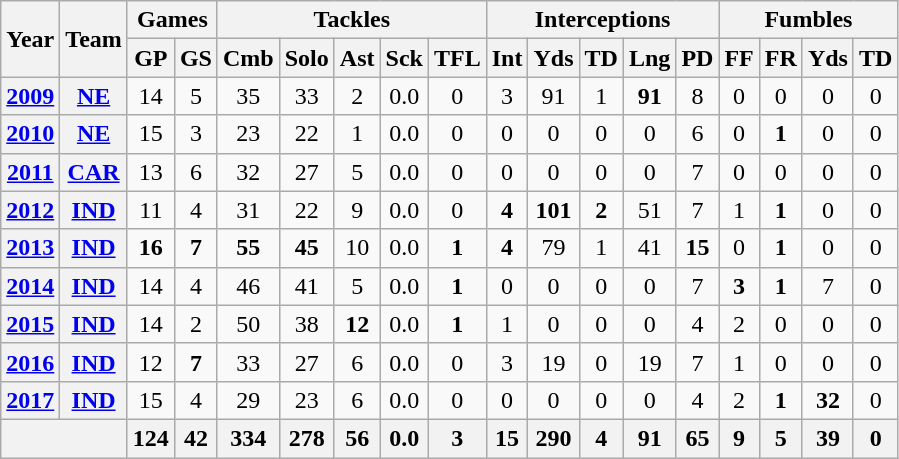<table class="wikitable" style="text-align:center">
<tr>
<th rowspan="2">Year</th>
<th rowspan="2">Team</th>
<th colspan="2">Games</th>
<th colspan="5">Tackles</th>
<th colspan="5">Interceptions</th>
<th colspan="4">Fumbles</th>
</tr>
<tr>
<th>GP</th>
<th>GS</th>
<th>Cmb</th>
<th>Solo</th>
<th>Ast</th>
<th>Sck</th>
<th>TFL</th>
<th>Int</th>
<th>Yds</th>
<th>TD</th>
<th>Lng</th>
<th>PD</th>
<th>FF</th>
<th>FR</th>
<th>Yds</th>
<th>TD</th>
</tr>
<tr>
<th><a href='#'>2009</a></th>
<th><a href='#'>NE</a></th>
<td>14</td>
<td>5</td>
<td>35</td>
<td>33</td>
<td>2</td>
<td>0.0</td>
<td>0</td>
<td>3</td>
<td>91</td>
<td>1</td>
<td><strong>91</strong></td>
<td>8</td>
<td>0</td>
<td>0</td>
<td>0</td>
<td>0</td>
</tr>
<tr>
<th><a href='#'>2010</a></th>
<th><a href='#'>NE</a></th>
<td>15</td>
<td>3</td>
<td>23</td>
<td>22</td>
<td>1</td>
<td>0.0</td>
<td>0</td>
<td>0</td>
<td>0</td>
<td>0</td>
<td>0</td>
<td>6</td>
<td>0</td>
<td><strong>1</strong></td>
<td>0</td>
<td>0</td>
</tr>
<tr>
<th><a href='#'>2011</a></th>
<th><a href='#'>CAR</a></th>
<td>13</td>
<td>6</td>
<td>32</td>
<td>27</td>
<td>5</td>
<td>0.0</td>
<td>0</td>
<td>0</td>
<td>0</td>
<td>0</td>
<td>0</td>
<td>7</td>
<td>0</td>
<td>0</td>
<td>0</td>
<td>0</td>
</tr>
<tr>
<th><a href='#'>2012</a></th>
<th><a href='#'>IND</a></th>
<td>11</td>
<td>4</td>
<td>31</td>
<td>22</td>
<td>9</td>
<td>0.0</td>
<td>0</td>
<td><strong>4</strong></td>
<td><strong>101</strong></td>
<td><strong>2</strong></td>
<td>51</td>
<td>7</td>
<td>1</td>
<td><strong>1</strong></td>
<td>0</td>
<td>0</td>
</tr>
<tr>
<th><a href='#'>2013</a></th>
<th><a href='#'>IND</a></th>
<td><strong>16</strong></td>
<td><strong>7</strong></td>
<td><strong>55</strong></td>
<td><strong>45</strong></td>
<td>10</td>
<td>0.0</td>
<td><strong>1</strong></td>
<td><strong>4</strong></td>
<td>79</td>
<td>1</td>
<td>41</td>
<td><strong>15</strong></td>
<td>0</td>
<td><strong>1</strong></td>
<td>0</td>
<td>0</td>
</tr>
<tr>
<th><a href='#'>2014</a></th>
<th><a href='#'>IND</a></th>
<td>14</td>
<td>4</td>
<td>46</td>
<td>41</td>
<td>5</td>
<td>0.0</td>
<td><strong>1</strong></td>
<td>0</td>
<td>0</td>
<td>0</td>
<td>0</td>
<td>7</td>
<td><strong>3</strong></td>
<td><strong>1</strong></td>
<td>7</td>
<td>0</td>
</tr>
<tr>
<th><a href='#'>2015</a></th>
<th><a href='#'>IND</a></th>
<td>14</td>
<td>2</td>
<td>50</td>
<td>38</td>
<td><strong>12</strong></td>
<td>0.0</td>
<td><strong>1</strong></td>
<td>1</td>
<td>0</td>
<td>0</td>
<td>0</td>
<td>4</td>
<td>2</td>
<td>0</td>
<td>0</td>
<td>0</td>
</tr>
<tr>
<th><a href='#'>2016</a></th>
<th><a href='#'>IND</a></th>
<td>12</td>
<td><strong>7</strong></td>
<td>33</td>
<td>27</td>
<td>6</td>
<td>0.0</td>
<td>0</td>
<td>3</td>
<td>19</td>
<td>0</td>
<td>19</td>
<td>7</td>
<td>1</td>
<td>0</td>
<td>0</td>
<td>0</td>
</tr>
<tr>
<th><a href='#'>2017</a></th>
<th><a href='#'>IND</a></th>
<td>15</td>
<td>4</td>
<td>29</td>
<td>23</td>
<td>6</td>
<td>0.0</td>
<td>0</td>
<td>0</td>
<td>0</td>
<td>0</td>
<td>0</td>
<td>4</td>
<td>2</td>
<td><strong>1</strong></td>
<td><strong>32</strong></td>
<td>0</td>
</tr>
<tr>
<th colspan="2"></th>
<th>124</th>
<th>42</th>
<th>334</th>
<th>278</th>
<th>56</th>
<th>0.0</th>
<th>3</th>
<th>15</th>
<th>290</th>
<th>4</th>
<th>91</th>
<th>65</th>
<th>9</th>
<th>5</th>
<th>39</th>
<th>0</th>
</tr>
</table>
